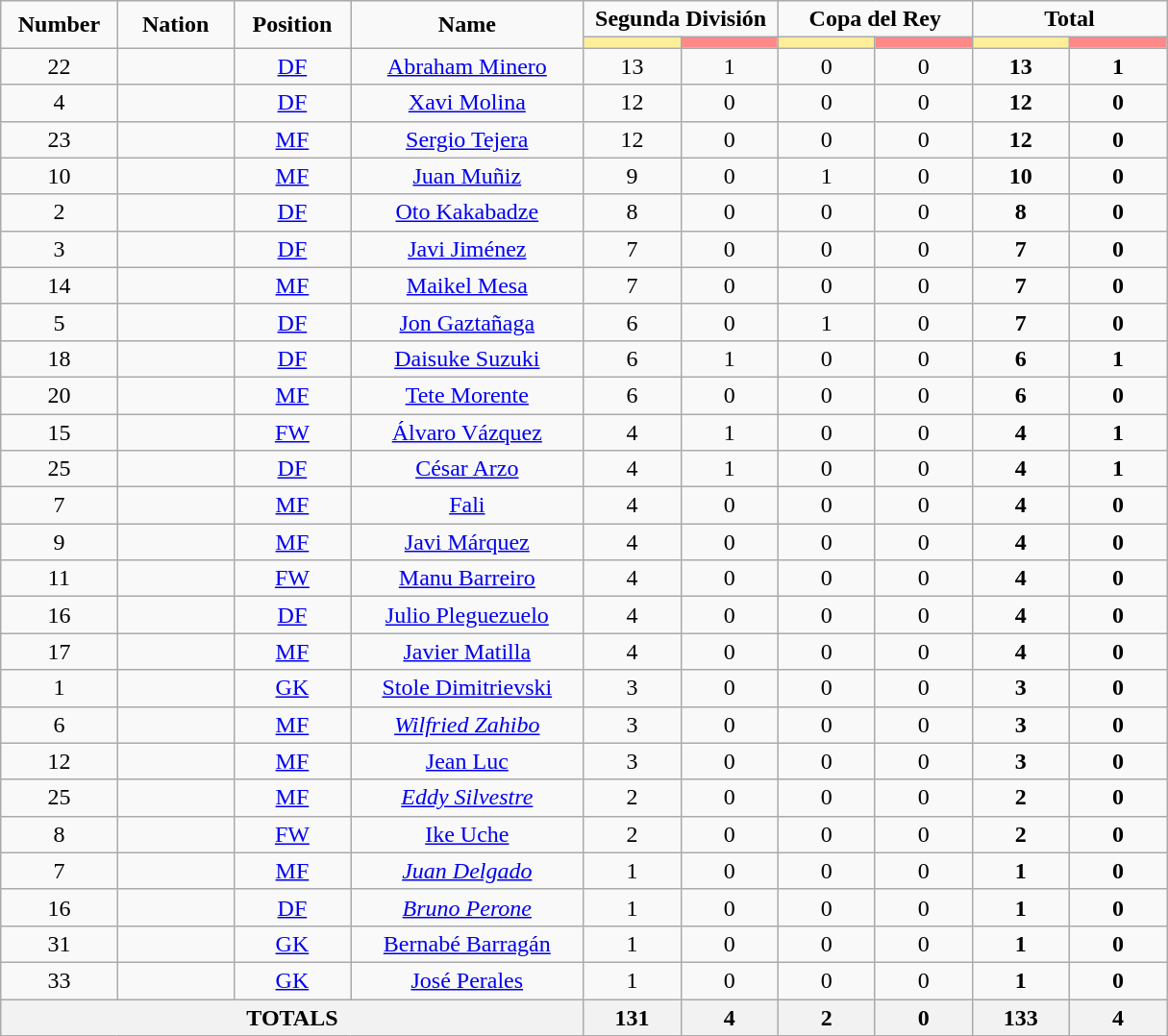<table class="wikitable" style="text-align:center;">
<tr style="text-align:center;">
<td rowspan="2" style="width:10%; "><strong>Number</strong></td>
<td rowspan="2" style="width:10%; "><strong>Nation</strong></td>
<td rowspan="2" style="width:10%; "><strong>Position</strong></td>
<td rowspan="2" style="width:20%; "><strong>Name</strong></td>
<td colspan="2"><strong>Segunda División</strong></td>
<td colspan="2"><strong>Copa del Rey</strong></td>
<td colspan="2"><strong>Total</strong></td>
</tr>
<tr>
<th style="width:60px; background:#fe9;"></th>
<th style="width:60px; background:#ff8888;"></th>
<th style="width:60px; background:#fe9;"></th>
<th style="width:60px; background:#ff8888;"></th>
<th style="width:60px; background:#fe9;"></th>
<th style="width:60px; background:#ff8888;"></th>
</tr>
<tr>
<td>22</td>
<td></td>
<td><a href='#'>DF</a></td>
<td><a href='#'>Abraham Minero</a></td>
<td>13</td>
<td>1</td>
<td>0</td>
<td>0</td>
<td><strong>13</strong></td>
<td><strong>1</strong></td>
</tr>
<tr>
<td>4</td>
<td></td>
<td><a href='#'>DF</a></td>
<td><a href='#'>Xavi Molina</a></td>
<td>12</td>
<td>0</td>
<td>0</td>
<td>0</td>
<td><strong>12</strong></td>
<td><strong>0</strong></td>
</tr>
<tr>
<td>23</td>
<td></td>
<td><a href='#'>MF</a></td>
<td><a href='#'>Sergio Tejera</a></td>
<td>12</td>
<td>0</td>
<td>0</td>
<td>0</td>
<td><strong>12</strong></td>
<td><strong>0</strong></td>
</tr>
<tr>
<td>10</td>
<td></td>
<td><a href='#'>MF</a></td>
<td><a href='#'>Juan Muñiz</a></td>
<td>9</td>
<td>0</td>
<td>1</td>
<td>0</td>
<td><strong>10</strong></td>
<td><strong>0</strong></td>
</tr>
<tr>
<td>2</td>
<td></td>
<td><a href='#'>DF</a></td>
<td><a href='#'>Oto Kakabadze</a></td>
<td>8</td>
<td>0</td>
<td>0</td>
<td>0</td>
<td><strong>8</strong></td>
<td><strong>0</strong></td>
</tr>
<tr>
<td>3</td>
<td></td>
<td><a href='#'>DF</a></td>
<td><a href='#'>Javi Jiménez</a></td>
<td>7</td>
<td>0</td>
<td>0</td>
<td>0</td>
<td><strong>7</strong></td>
<td><strong>0</strong></td>
</tr>
<tr>
<td>14</td>
<td></td>
<td><a href='#'>MF</a></td>
<td><a href='#'>Maikel Mesa</a></td>
<td>7</td>
<td>0</td>
<td>0</td>
<td>0</td>
<td><strong>7</strong></td>
<td><strong>0</strong></td>
</tr>
<tr>
<td>5</td>
<td></td>
<td><a href='#'>DF</a></td>
<td><a href='#'>Jon Gaztañaga</a></td>
<td>6</td>
<td>0</td>
<td>1</td>
<td>0</td>
<td><strong>7</strong></td>
<td><strong>0</strong></td>
</tr>
<tr>
<td>18</td>
<td></td>
<td><a href='#'>DF</a></td>
<td><a href='#'>Daisuke Suzuki</a></td>
<td>6</td>
<td>1</td>
<td>0</td>
<td>0</td>
<td><strong>6</strong></td>
<td><strong>1</strong></td>
</tr>
<tr>
<td>20</td>
<td></td>
<td><a href='#'>MF</a></td>
<td><a href='#'>Tete Morente</a></td>
<td>6</td>
<td>0</td>
<td>0</td>
<td>0</td>
<td><strong>6</strong></td>
<td><strong>0</strong></td>
</tr>
<tr>
<td>15</td>
<td></td>
<td><a href='#'>FW</a></td>
<td><a href='#'>Álvaro Vázquez</a></td>
<td>4</td>
<td>1</td>
<td>0</td>
<td>0</td>
<td><strong>4</strong></td>
<td><strong>1</strong></td>
</tr>
<tr>
<td>25</td>
<td></td>
<td><a href='#'>DF</a></td>
<td><a href='#'>César Arzo</a></td>
<td>4</td>
<td>1</td>
<td>0</td>
<td>0</td>
<td><strong>4</strong></td>
<td><strong>1</strong></td>
</tr>
<tr>
<td>7</td>
<td></td>
<td><a href='#'>MF</a></td>
<td><a href='#'>Fali</a></td>
<td>4</td>
<td>0</td>
<td>0</td>
<td>0</td>
<td><strong>4</strong></td>
<td><strong>0</strong></td>
</tr>
<tr>
<td>9</td>
<td></td>
<td><a href='#'>MF</a></td>
<td><a href='#'>Javi Márquez</a></td>
<td>4</td>
<td>0</td>
<td>0</td>
<td>0</td>
<td><strong>4</strong></td>
<td><strong>0</strong></td>
</tr>
<tr>
<td>11</td>
<td></td>
<td><a href='#'>FW</a></td>
<td><a href='#'>Manu Barreiro</a></td>
<td>4</td>
<td>0</td>
<td>0</td>
<td>0</td>
<td><strong>4</strong></td>
<td><strong>0</strong></td>
</tr>
<tr>
<td>16</td>
<td></td>
<td><a href='#'>DF</a></td>
<td><a href='#'>Julio Pleguezuelo</a></td>
<td>4</td>
<td>0</td>
<td>0</td>
<td>0</td>
<td><strong>4</strong></td>
<td><strong>0</strong></td>
</tr>
<tr>
<td>17</td>
<td></td>
<td><a href='#'>MF</a></td>
<td><a href='#'>Javier Matilla</a></td>
<td>4</td>
<td>0</td>
<td>0</td>
<td>0</td>
<td><strong>4</strong></td>
<td><strong>0</strong></td>
</tr>
<tr>
<td>1</td>
<td></td>
<td><a href='#'>GK</a></td>
<td><a href='#'>Stole Dimitrievski</a></td>
<td>3</td>
<td>0</td>
<td>0</td>
<td>0</td>
<td><strong>3</strong></td>
<td><strong>0</strong></td>
</tr>
<tr>
<td>6</td>
<td></td>
<td><a href='#'>MF</a></td>
<td><em><a href='#'>Wilfried Zahibo</a></em></td>
<td>3</td>
<td>0</td>
<td>0</td>
<td>0</td>
<td><strong>3</strong></td>
<td><strong>0</strong></td>
</tr>
<tr>
<td>12</td>
<td></td>
<td><a href='#'>MF</a></td>
<td><a href='#'>Jean Luc</a></td>
<td>3</td>
<td>0</td>
<td>0</td>
<td>0</td>
<td><strong>3</strong></td>
<td><strong>0</strong></td>
</tr>
<tr>
<td>25</td>
<td></td>
<td><a href='#'>MF</a></td>
<td><em><a href='#'>Eddy Silvestre</a></em></td>
<td>2</td>
<td>0</td>
<td>0</td>
<td>0</td>
<td><strong>2</strong></td>
<td><strong>0</strong></td>
</tr>
<tr>
<td>8</td>
<td></td>
<td><a href='#'>FW</a></td>
<td><a href='#'>Ike Uche</a></td>
<td>2</td>
<td>0</td>
<td>0</td>
<td>0</td>
<td><strong>2</strong></td>
<td><strong>0</strong></td>
</tr>
<tr>
<td>7</td>
<td></td>
<td><a href='#'>MF</a></td>
<td><em><a href='#'>Juan Delgado</a></em></td>
<td>1</td>
<td>0</td>
<td>0</td>
<td>0</td>
<td><strong>1</strong></td>
<td><strong>0</strong></td>
</tr>
<tr>
<td>16</td>
<td></td>
<td><a href='#'>DF</a></td>
<td><em><a href='#'>Bruno Perone</a></em></td>
<td>1</td>
<td>0</td>
<td>0</td>
<td>0</td>
<td><strong>1</strong></td>
<td><strong>0</strong></td>
</tr>
<tr>
<td>31</td>
<td></td>
<td><a href='#'>GK</a></td>
<td><a href='#'>Bernabé Barragán</a></td>
<td>1</td>
<td>0</td>
<td>0</td>
<td>0</td>
<td><strong>1</strong></td>
<td><strong>0</strong></td>
</tr>
<tr>
<td>33</td>
<td></td>
<td><a href='#'>GK</a></td>
<td><a href='#'>José Perales</a></td>
<td>1</td>
<td>0</td>
<td>0</td>
<td>0</td>
<td><strong>1</strong></td>
<td><strong>0</strong></td>
</tr>
<tr>
<th colspan="4">TOTALS</th>
<th>131</th>
<th>4</th>
<th>2</th>
<th>0</th>
<th>133</th>
<th>4</th>
</tr>
</table>
